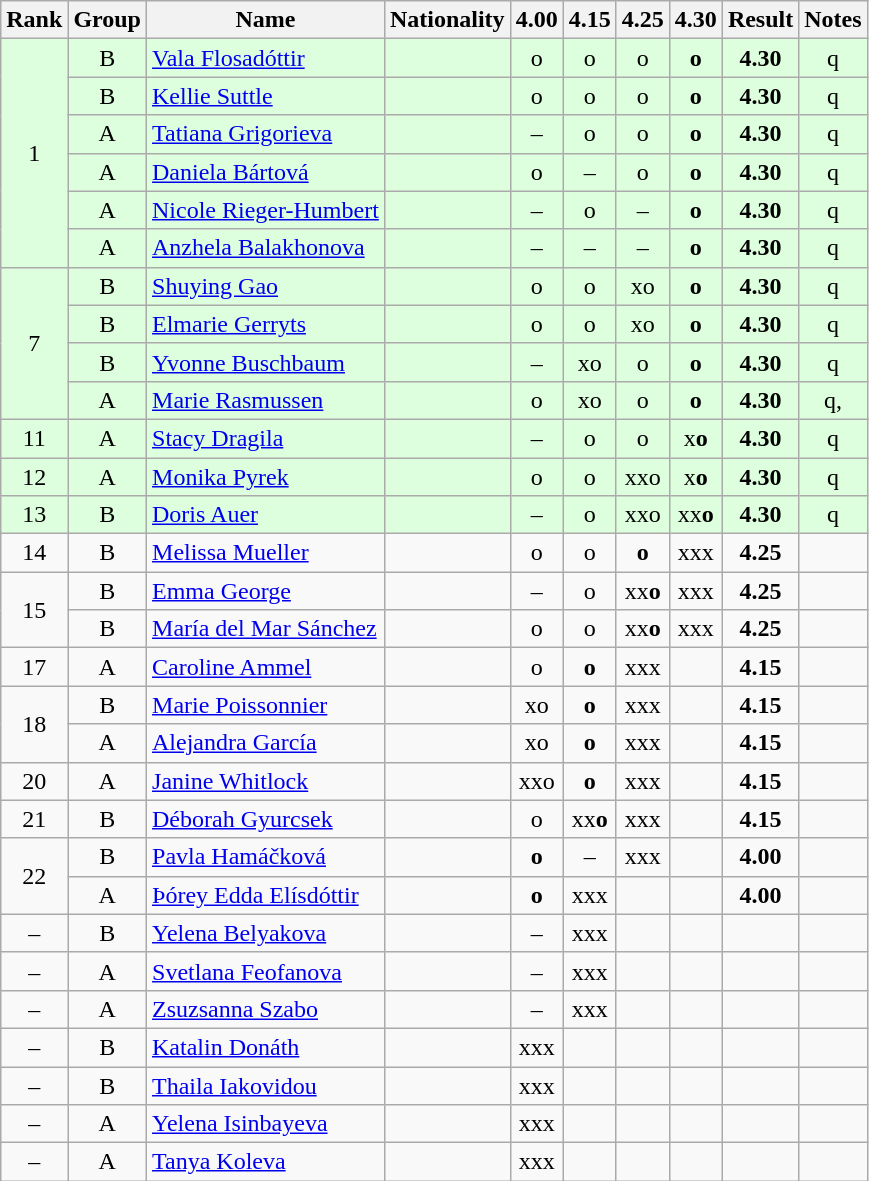<table class="wikitable sortable" style="text-align:center">
<tr>
<th>Rank</th>
<th>Group</th>
<th>Name</th>
<th>Nationality</th>
<th>4.00</th>
<th>4.15</th>
<th>4.25</th>
<th>4.30</th>
<th>Result</th>
<th>Notes</th>
</tr>
<tr bgcolor=ddffdd>
<td rowspan=6>1</td>
<td>B</td>
<td align="left"><a href='#'>Vala Flosadóttir</a></td>
<td align="left"></td>
<td>o</td>
<td>o</td>
<td>o</td>
<td><strong>o</strong></td>
<td><strong>4.30</strong></td>
<td>q</td>
</tr>
<tr bgcolor=ddffdd>
<td>B</td>
<td align="left"><a href='#'>Kellie Suttle</a></td>
<td align="left"></td>
<td>o</td>
<td>o</td>
<td>o</td>
<td><strong>o</strong></td>
<td><strong>4.30</strong></td>
<td>q</td>
</tr>
<tr bgcolor=ddffdd>
<td>A</td>
<td align="left"><a href='#'>Tatiana Grigorieva</a></td>
<td align="left"></td>
<td>–</td>
<td>o</td>
<td>o</td>
<td><strong>o</strong></td>
<td><strong>4.30</strong></td>
<td>q</td>
</tr>
<tr bgcolor=ddffdd>
<td>A</td>
<td align="left"><a href='#'>Daniela Bártová</a></td>
<td align="left"></td>
<td>o</td>
<td>–</td>
<td>o</td>
<td><strong>o</strong></td>
<td><strong>4.30</strong></td>
<td>q</td>
</tr>
<tr bgcolor=ddffdd>
<td>A</td>
<td align="left"><a href='#'>Nicole Rieger-Humbert</a></td>
<td align="left"></td>
<td>–</td>
<td>o</td>
<td>–</td>
<td><strong>o</strong></td>
<td><strong>4.30</strong></td>
<td>q</td>
</tr>
<tr bgcolor=ddffdd>
<td>A</td>
<td align="left"><a href='#'>Anzhela Balakhonova</a></td>
<td align="left"></td>
<td>–</td>
<td>–</td>
<td>–</td>
<td><strong>o</strong></td>
<td><strong>4.30</strong></td>
<td>q</td>
</tr>
<tr bgcolor=ddffdd>
<td rowspan=4>7</td>
<td>B</td>
<td align="left"><a href='#'>Shuying Gao</a></td>
<td align="left"></td>
<td>o</td>
<td>o</td>
<td>xo</td>
<td><strong>o</strong></td>
<td><strong>4.30</strong></td>
<td>q</td>
</tr>
<tr bgcolor=ddffdd>
<td>B</td>
<td align="left"><a href='#'>Elmarie Gerryts</a></td>
<td align="left"></td>
<td>o</td>
<td>o</td>
<td>xo</td>
<td><strong>o</strong></td>
<td><strong>4.30</strong></td>
<td>q</td>
</tr>
<tr bgcolor=ddffdd>
<td>B</td>
<td align="left"><a href='#'>Yvonne Buschbaum</a></td>
<td align="left"></td>
<td>–</td>
<td>xo</td>
<td>o</td>
<td><strong>o</strong></td>
<td><strong>4.30</strong></td>
<td>q</td>
</tr>
<tr bgcolor=ddffdd>
<td>A</td>
<td align="left"><a href='#'>Marie Rasmussen</a></td>
<td align="left"></td>
<td>o</td>
<td>xo</td>
<td>o</td>
<td><strong>o</strong></td>
<td><strong>4.30</strong></td>
<td>q, <strong></strong></td>
</tr>
<tr bgcolor=ddffdd>
<td>11</td>
<td>A</td>
<td align="left"><a href='#'>Stacy Dragila</a></td>
<td align="left"></td>
<td>–</td>
<td>o</td>
<td>o</td>
<td>x<strong>o</strong></td>
<td><strong>4.30</strong></td>
<td>q</td>
</tr>
<tr bgcolor=ddffdd>
<td>12</td>
<td>A</td>
<td align="left"><a href='#'>Monika Pyrek</a></td>
<td align="left"></td>
<td>o</td>
<td>o</td>
<td>xxo</td>
<td>x<strong>o</strong></td>
<td><strong>4.30</strong></td>
<td>q</td>
</tr>
<tr bgcolor=ddffdd>
<td>13</td>
<td>B</td>
<td align="left"><a href='#'>Doris Auer</a></td>
<td align="left"></td>
<td>–</td>
<td>o</td>
<td>xxo</td>
<td>xx<strong>o</strong></td>
<td><strong>4.30</strong></td>
<td>q</td>
</tr>
<tr>
<td>14</td>
<td>B</td>
<td align="left"><a href='#'>Melissa Mueller</a></td>
<td align="left"></td>
<td>o</td>
<td>o</td>
<td><strong>o</strong></td>
<td>xxx</td>
<td><strong>4.25</strong></td>
<td></td>
</tr>
<tr>
<td rowspan=2>15</td>
<td>B</td>
<td align="left"><a href='#'>Emma George</a></td>
<td align="left"></td>
<td>–</td>
<td>o</td>
<td>xx<strong>o</strong></td>
<td>xxx</td>
<td><strong>4.25</strong></td>
<td></td>
</tr>
<tr>
<td>B</td>
<td align="left"><a href='#'>María del Mar Sánchez</a></td>
<td align="left"></td>
<td>o</td>
<td>o</td>
<td>xx<strong>o</strong></td>
<td>xxx</td>
<td><strong>4.25</strong></td>
<td></td>
</tr>
<tr>
<td>17</td>
<td>A</td>
<td align="left"><a href='#'>Caroline Ammel</a></td>
<td align="left"></td>
<td>o</td>
<td><strong>o</strong></td>
<td>xxx</td>
<td></td>
<td><strong>4.15</strong></td>
<td></td>
</tr>
<tr>
<td rowspan=2>18</td>
<td>B</td>
<td align="left"><a href='#'>Marie Poissonnier</a></td>
<td align="left"></td>
<td>xo</td>
<td><strong>o</strong></td>
<td>xxx</td>
<td></td>
<td><strong>4.15</strong></td>
<td></td>
</tr>
<tr>
<td>A</td>
<td align="left"><a href='#'>Alejandra García</a></td>
<td align="left"></td>
<td>xo</td>
<td><strong>o</strong></td>
<td>xxx</td>
<td></td>
<td><strong>4.15</strong></td>
<td></td>
</tr>
<tr>
<td>20</td>
<td>A</td>
<td align="left"><a href='#'>Janine Whitlock</a></td>
<td align="left"></td>
<td>xxo</td>
<td><strong>o</strong></td>
<td>xxx</td>
<td></td>
<td><strong>4.15</strong></td>
<td></td>
</tr>
<tr>
<td>21</td>
<td>B</td>
<td align="left"><a href='#'>Déborah Gyurcsek</a></td>
<td align="left"></td>
<td>o</td>
<td>xx<strong>o</strong></td>
<td>xxx</td>
<td></td>
<td><strong>4.15</strong></td>
<td></td>
</tr>
<tr>
<td rowspan=2>22</td>
<td>B</td>
<td align="left"><a href='#'>Pavla Hamáčková</a></td>
<td align="left"></td>
<td><strong>o</strong></td>
<td>–</td>
<td>xxx</td>
<td></td>
<td><strong>4.00</strong></td>
<td></td>
</tr>
<tr>
<td>A</td>
<td align="left"><a href='#'>Þórey Edda Elísdóttir</a></td>
<td align="left"></td>
<td><strong>o</strong></td>
<td>xxx</td>
<td></td>
<td></td>
<td><strong>4.00</strong></td>
<td></td>
</tr>
<tr>
<td>–</td>
<td>B</td>
<td align="left"><a href='#'>Yelena Belyakova</a></td>
<td align="left"></td>
<td>–</td>
<td>xxx</td>
<td></td>
<td></td>
<td></td>
<td></td>
</tr>
<tr>
<td>–</td>
<td>A</td>
<td align="left"><a href='#'>Svetlana Feofanova</a></td>
<td align="left"></td>
<td>–</td>
<td>xxx</td>
<td></td>
<td></td>
<td></td>
<td></td>
</tr>
<tr>
<td>–</td>
<td>A</td>
<td align="left"><a href='#'>Zsuzsanna Szabo</a></td>
<td align="left"></td>
<td>–</td>
<td>xxx</td>
<td></td>
<td></td>
<td></td>
<td></td>
</tr>
<tr>
<td>–</td>
<td>B</td>
<td align="left"><a href='#'>Katalin Donáth</a></td>
<td align="left"></td>
<td>xxx</td>
<td></td>
<td></td>
<td></td>
<td></td>
<td></td>
</tr>
<tr>
<td>–</td>
<td>B</td>
<td align="left"><a href='#'>Thaila Iakovidou</a></td>
<td align="left"></td>
<td>xxx</td>
<td></td>
<td></td>
<td></td>
<td></td>
<td></td>
</tr>
<tr>
<td>–</td>
<td>A</td>
<td align="left"><a href='#'>Yelena Isinbayeva</a></td>
<td align="left"></td>
<td>xxx</td>
<td></td>
<td></td>
<td></td>
<td></td>
<td></td>
</tr>
<tr>
<td>–</td>
<td>A</td>
<td align="left"><a href='#'>Tanya Koleva</a></td>
<td align="left"></td>
<td>xxx</td>
<td></td>
<td></td>
<td></td>
<td></td>
<td></td>
</tr>
</table>
